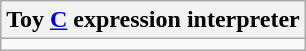<table class="wikitable collapsible collapsed"  style="float:right; text-align:left;">
<tr>
<th>Toy <a href='#'>C</a> expression interpreter</th>
</tr>
<tr>
<td></td>
</tr>
</table>
